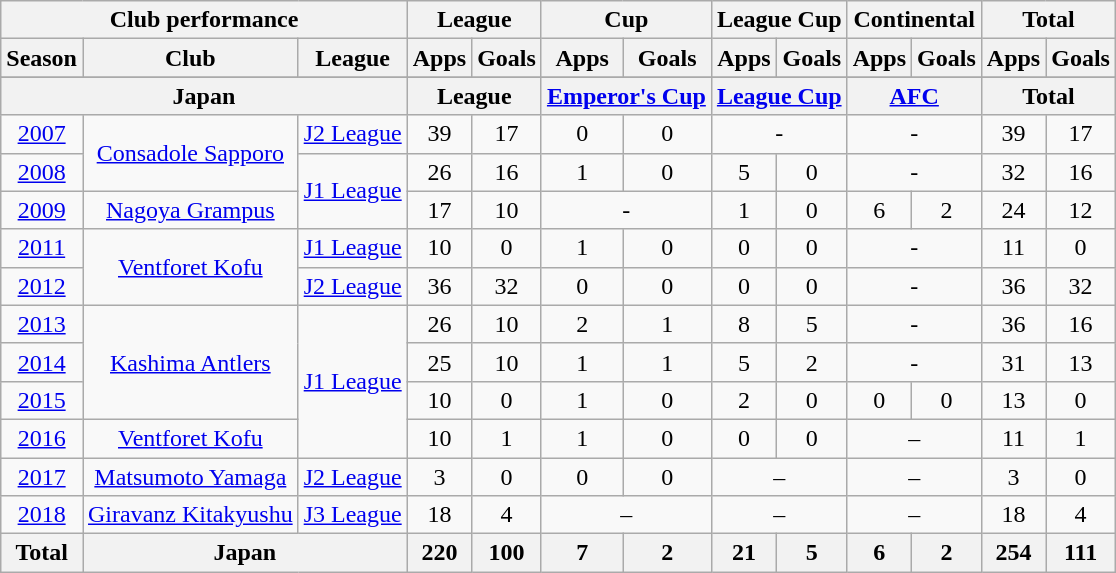<table class="wikitable" style="text-align:center">
<tr>
<th colspan=3>Club performance</th>
<th colspan=2>League</th>
<th colspan=2>Cup</th>
<th colspan=2>League Cup</th>
<th colspan=2>Continental</th>
<th colspan=2>Total</th>
</tr>
<tr>
<th>Season</th>
<th>Club</th>
<th>League</th>
<th>Apps</th>
<th>Goals</th>
<th>Apps</th>
<th>Goals</th>
<th>Apps</th>
<th>Goals</th>
<th>Apps</th>
<th>Goals</th>
<th>Apps</th>
<th>Goals</th>
</tr>
<tr>
</tr>
<tr>
<th colspan=3>Japan</th>
<th colspan=2>League</th>
<th colspan=2><a href='#'>Emperor's Cup</a></th>
<th colspan=2><a href='#'>League Cup</a></th>
<th colspan=2><a href='#'>AFC</a></th>
<th colspan=2>Total</th>
</tr>
<tr>
<td><a href='#'>2007</a></td>
<td rowspan="2"><a href='#'>Consadole Sapporo</a></td>
<td><a href='#'>J2 League</a></td>
<td>39</td>
<td>17</td>
<td>0</td>
<td>0</td>
<td colspan="2">-</td>
<td colspan="2">-</td>
<td>39</td>
<td>17</td>
</tr>
<tr>
<td><a href='#'>2008</a></td>
<td rowspan="2"><a href='#'>J1 League</a></td>
<td>26</td>
<td>16</td>
<td>1</td>
<td>0</td>
<td>5</td>
<td>0</td>
<td colspan="2">-</td>
<td>32</td>
<td>16</td>
</tr>
<tr>
<td><a href='#'>2009</a></td>
<td rowspan="1"><a href='#'>Nagoya Grampus</a></td>
<td>17</td>
<td>10</td>
<td colspan="2">-</td>
<td>1</td>
<td>0</td>
<td>6</td>
<td>2</td>
<td>24</td>
<td>12</td>
</tr>
<tr>
<td><a href='#'>2011</a></td>
<td rowspan="2"><a href='#'>Ventforet Kofu</a></td>
<td><a href='#'>J1 League</a></td>
<td>10</td>
<td>0</td>
<td>1</td>
<td>0</td>
<td>0</td>
<td>0</td>
<td colspan="2">-</td>
<td>11</td>
<td>0</td>
</tr>
<tr>
<td><a href='#'>2012</a></td>
<td><a href='#'>J2 League</a></td>
<td>36</td>
<td>32</td>
<td>0</td>
<td>0</td>
<td>0</td>
<td>0</td>
<td colspan="2">-</td>
<td>36</td>
<td>32</td>
</tr>
<tr>
<td><a href='#'>2013</a></td>
<td rowspan="3"><a href='#'>Kashima Antlers</a></td>
<td rowspan="4"><a href='#'>J1 League</a></td>
<td>26</td>
<td>10</td>
<td>2</td>
<td>1</td>
<td>8</td>
<td>5</td>
<td colspan="2">-</td>
<td>36</td>
<td>16</td>
</tr>
<tr>
<td><a href='#'>2014</a></td>
<td>25</td>
<td>10</td>
<td>1</td>
<td>1</td>
<td>5</td>
<td>2</td>
<td colspan="2">-</td>
<td>31</td>
<td>13</td>
</tr>
<tr>
<td><a href='#'>2015</a></td>
<td>10</td>
<td>0</td>
<td>1</td>
<td>0</td>
<td>2</td>
<td>0</td>
<td>0</td>
<td>0</td>
<td>13</td>
<td>0</td>
</tr>
<tr>
<td><a href='#'>2016</a></td>
<td><a href='#'>Ventforet Kofu</a></td>
<td>10</td>
<td>1</td>
<td>1</td>
<td>0</td>
<td>0</td>
<td>0</td>
<td colspan="2">–</td>
<td>11</td>
<td>1</td>
</tr>
<tr>
<td><a href='#'>2017</a></td>
<td><a href='#'>Matsumoto Yamaga</a></td>
<td><a href='#'>J2 League</a></td>
<td>3</td>
<td>0</td>
<td>0</td>
<td>0</td>
<td colspan="2">–</td>
<td colspan="2">–</td>
<td>3</td>
<td>0</td>
</tr>
<tr>
<td><a href='#'>2018</a></td>
<td><a href='#'>Giravanz Kitakyushu</a></td>
<td><a href='#'>J3 League</a></td>
<td>18</td>
<td>4</td>
<td colspan="2">–</td>
<td colspan="2">–</td>
<td colspan="2">–</td>
<td>18</td>
<td>4</td>
</tr>
<tr>
<th rowspan=2>Total</th>
<th colspan=2>Japan</th>
<th>220</th>
<th>100</th>
<th>7</th>
<th>2</th>
<th>21</th>
<th>5</th>
<th>6</th>
<th>2</th>
<th>254</th>
<th>111</th>
</tr>
</table>
